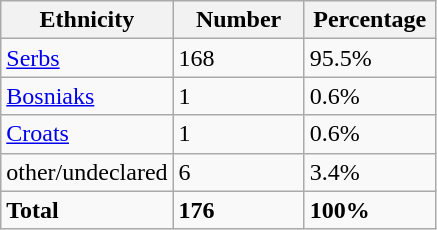<table class="wikitable">
<tr>
<th width="100px">Ethnicity</th>
<th width="80px">Number</th>
<th width="80px">Percentage</th>
</tr>
<tr>
<td><a href='#'>Serbs</a></td>
<td>168</td>
<td>95.5%</td>
</tr>
<tr>
<td><a href='#'>Bosniaks</a></td>
<td>1</td>
<td>0.6%</td>
</tr>
<tr>
<td><a href='#'>Croats</a></td>
<td>1</td>
<td>0.6%</td>
</tr>
<tr>
<td>other/undeclared</td>
<td>6</td>
<td>3.4%</td>
</tr>
<tr>
<td><strong>Total</strong></td>
<td><strong>176</strong></td>
<td><strong>100%</strong></td>
</tr>
</table>
